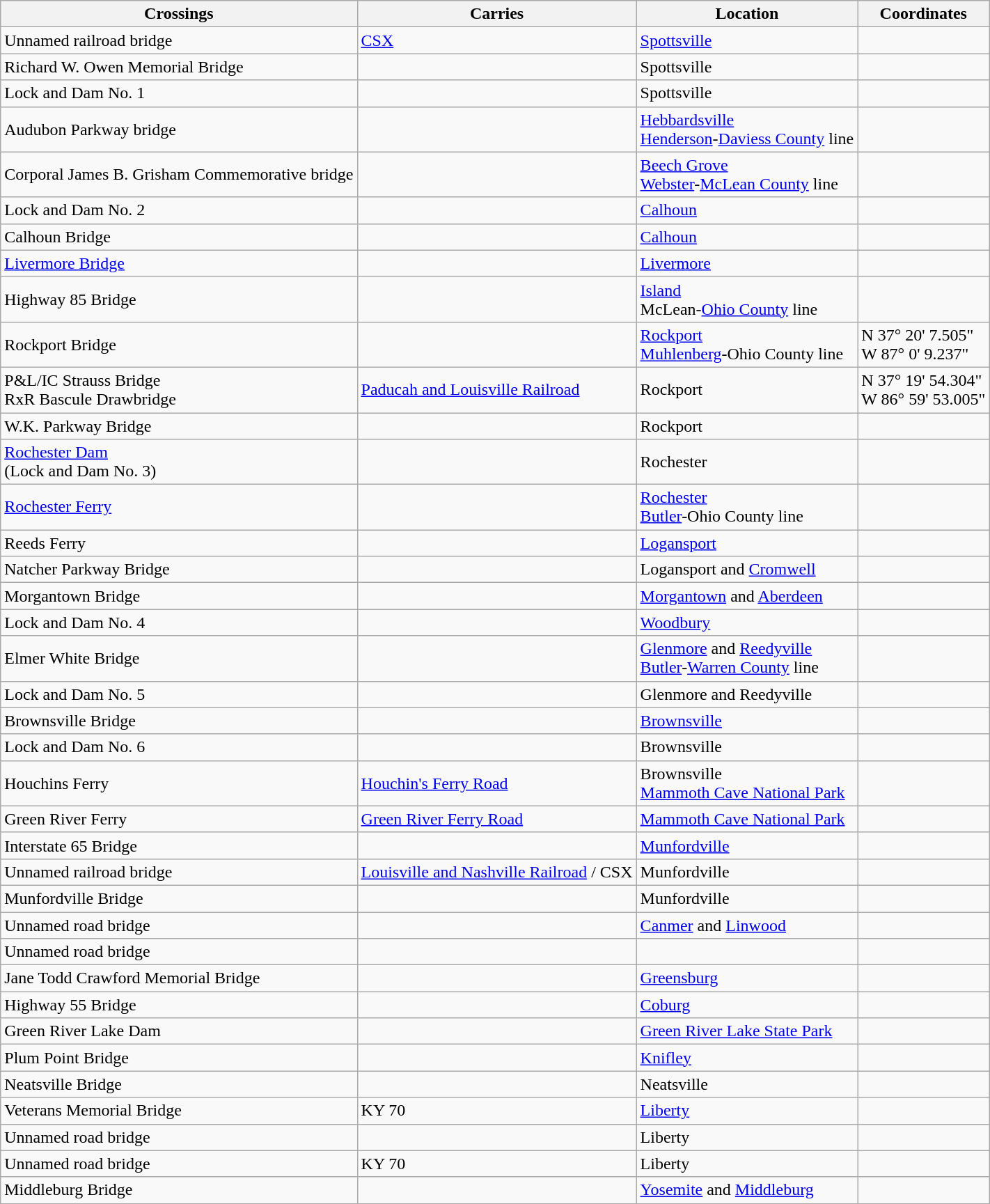<table class="wikitable sortable">
<tr>
<th>Crossings</th>
<th>Carries</th>
<th>Location</th>
<th>Coordinates</th>
</tr>
<tr>
<td>Unnamed railroad bridge</td>
<td><a href='#'>CSX</a></td>
<td><a href='#'>Spottsville</a></td>
<td></td>
</tr>
<tr>
<td>Richard W. Owen Memorial Bridge</td>
<td></td>
<td>Spottsville</td>
<td></td>
</tr>
<tr>
<td>Lock and Dam No. 1</td>
<td></td>
<td>Spottsville</td>
<td></td>
</tr>
<tr>
<td>Audubon Parkway bridge</td>
<td></td>
<td><a href='#'>Hebbardsville</a> <br> <a href='#'>Henderson</a>-<a href='#'>Daviess County</a> line</td>
<td></td>
</tr>
<tr>
<td>Corporal James B. Grisham Commemorative bridge</td>
<td></td>
<td><a href='#'>Beech Grove</a> <br> <a href='#'>Webster</a>-<a href='#'>McLean County</a> line</td>
<td></td>
</tr>
<tr>
<td>Lock and Dam No. 2</td>
<td></td>
<td><a href='#'>Calhoun</a></td>
<td></td>
</tr>
<tr>
<td>Calhoun Bridge</td>
<td></td>
<td><a href='#'>Calhoun</a></td>
<td></td>
</tr>
<tr>
<td><a href='#'>Livermore Bridge</a></td>
<td></td>
<td><a href='#'>Livermore</a></td>
<td></td>
</tr>
<tr>
<td>Highway 85 Bridge</td>
<td></td>
<td><a href='#'>Island</a> <br> McLean-<a href='#'>Ohio County</a> line</td>
<td></td>
</tr>
<tr>
<td>Rockport Bridge</td>
<td></td>
<td><a href='#'>Rockport</a> <br> <a href='#'>Muhlenberg</a>-Ohio County line</td>
<td>N 37° 20' 7.505"<br>W 87° 0' 9.237"</td>
</tr>
<tr>
<td>P&L/IC  Strauss Bridge<br>RxR  Bascule Drawbridge</td>
<td><a href='#'>Paducah and Louisville Railroad</a></td>
<td>Rockport</td>
<td>N 37° 19' 54.304"<br>W 86° 59' 53.005"</td>
</tr>
<tr>
<td>W.K. Parkway Bridge</td>
<td></td>
<td>Rockport</td>
<td></td>
</tr>
<tr>
<td><a href='#'>Rochester Dam</a> <br> (Lock and Dam No. 3)</td>
<td></td>
<td>Rochester</td>
<td></td>
</tr>
<tr>
<td><a href='#'>Rochester Ferry</a> <br></td>
<td></td>
<td><a href='#'>Rochester</a> <br> <a href='#'>Butler</a>-Ohio County line</td>
<td></td>
</tr>
<tr>
<td>Reeds Ferry</td>
<td></td>
<td><a href='#'>Logansport</a></td>
<td></td>
</tr>
<tr>
<td>Natcher Parkway Bridge</td>
<td></td>
<td>Logansport and <a href='#'>Cromwell</a></td>
<td></td>
</tr>
<tr>
<td>Morgantown Bridge</td>
<td></td>
<td><a href='#'>Morgantown</a> and <a href='#'>Aberdeen</a></td>
<td></td>
</tr>
<tr>
<td>Lock and Dam No. 4</td>
<td></td>
<td><a href='#'>Woodbury</a></td>
<td></td>
</tr>
<tr>
<td>Elmer White Bridge</td>
<td></td>
<td><a href='#'>Glenmore</a> and <a href='#'>Reedyville</a> <br> <a href='#'>Butler</a>-<a href='#'>Warren County</a> line</td>
<td></td>
</tr>
<tr>
<td>Lock and Dam No. 5</td>
<td></td>
<td>Glenmore and Reedyville</td>
<td></td>
</tr>
<tr>
<td>Brownsville Bridge</td>
<td></td>
<td><a href='#'>Brownsville</a></td>
<td></td>
</tr>
<tr>
<td>Lock and Dam No. 6</td>
<td></td>
<td>Brownsville</td>
<td></td>
</tr>
<tr>
<td>Houchins Ferry</td>
<td><a href='#'>Houchin's Ferry Road</a></td>
<td>Brownsville <br> <a href='#'>Mammoth Cave National Park</a></td>
<td></td>
</tr>
<tr>
<td>Green River Ferry</td>
<td><a href='#'>Green River Ferry Road</a></td>
<td><a href='#'>Mammoth Cave National Park</a></td>
<td></td>
</tr>
<tr>
<td>Interstate 65 Bridge</td>
<td></td>
<td><a href='#'>Munfordville</a></td>
<td></td>
</tr>
<tr>
<td>Unnamed railroad bridge</td>
<td><a href='#'>Louisville and Nashville Railroad</a> / CSX</td>
<td>Munfordville</td>
<td></td>
</tr>
<tr>
<td>Munfordville Bridge</td>
<td></td>
<td>Munfordville</td>
<td></td>
</tr>
<tr>
<td>Unnamed road bridge</td>
<td></td>
<td><a href='#'>Canmer</a> and <a href='#'>Linwood</a></td>
<td></td>
</tr>
<tr>
<td>Unnamed road bridge</td>
<td></td>
<td></td>
<td></td>
</tr>
<tr>
<td>Jane Todd Crawford Memorial Bridge</td>
<td></td>
<td><a href='#'>Greensburg</a></td>
<td></td>
</tr>
<tr>
<td>Highway 55 Bridge</td>
<td></td>
<td><a href='#'>Coburg</a></td>
<td></td>
</tr>
<tr>
<td>Green River Lake Dam</td>
<td></td>
<td><a href='#'>Green River Lake State Park</a></td>
<td></td>
</tr>
<tr>
<td>Plum Point Bridge</td>
<td></td>
<td><a href='#'>Knifley</a></td>
<td></td>
</tr>
<tr>
<td>Neatsville Bridge</td>
<td></td>
<td>Neatsville</td>
<td></td>
</tr>
<tr>
<td>Veterans Memorial Bridge</td>
<td>KY 70</td>
<td><a href='#'>Liberty</a></td>
<td></td>
</tr>
<tr>
<td>Unnamed road bridge</td>
<td></td>
<td>Liberty</td>
<td></td>
</tr>
<tr>
<td>Unnamed road bridge</td>
<td>KY 70</td>
<td>Liberty</td>
<td></td>
</tr>
<tr>
<td>Middleburg Bridge</td>
<td></td>
<td><a href='#'>Yosemite</a> and <a href='#'>Middleburg</a></td>
<td></td>
</tr>
<tr>
</tr>
</table>
